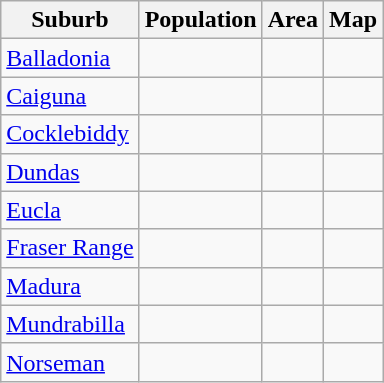<table class="wikitable sortable">
<tr>
<th>Suburb</th>
<th data-sort-type=number>Population</th>
<th data-sort-type=number>Area</th>
<th>Map</th>
</tr>
<tr>
<td><a href='#'>Balladonia</a></td>
<td></td>
<td></td>
<td></td>
</tr>
<tr>
<td><a href='#'>Caiguna</a></td>
<td></td>
<td></td>
<td></td>
</tr>
<tr>
<td><a href='#'>Cocklebiddy</a></td>
<td></td>
<td></td>
<td></td>
</tr>
<tr>
<td><a href='#'>Dundas</a></td>
<td></td>
<td></td>
<td></td>
</tr>
<tr>
<td><a href='#'>Eucla</a></td>
<td></td>
<td></td>
<td></td>
</tr>
<tr>
<td><a href='#'>Fraser Range</a></td>
<td></td>
<td></td>
<td></td>
</tr>
<tr>
<td><a href='#'>Madura</a></td>
<td></td>
<td></td>
<td></td>
</tr>
<tr>
<td><a href='#'>Mundrabilla</a></td>
<td></td>
<td></td>
<td></td>
</tr>
<tr>
<td><a href='#'>Norseman</a></td>
<td></td>
<td></td>
<td></td>
</tr>
</table>
